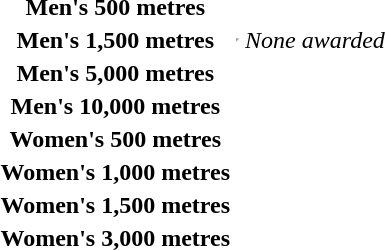<table>
<tr>
<th scope="row">Men's 500 metres<br></th>
<td></td>
<td></td>
<td></td>
</tr>
<tr>
<th scope="row">Men's 1,500 metres<br></th>
<td><hr></td>
<td><em>None awarded</em></td>
<td></td>
</tr>
<tr>
<th scope="row">Men's 5,000 metres<br></th>
<td></td>
<td></td>
<td></td>
</tr>
<tr>
<th scope="row">Men's 10,000 metres<br></th>
<td></td>
<td></td>
<td></td>
</tr>
<tr>
<th scope="row">Women's 500 metres<br></th>
<td></td>
<td></td>
<td></td>
</tr>
<tr>
<th scope="row">Women's 1,000 metres<br></th>
<td></td>
<td></td>
<td></td>
</tr>
<tr>
<th scope="row">Women's 1,500 metres<br></th>
<td></td>
<td></td>
<td></td>
</tr>
<tr>
<th scope="row">Women's 3,000 metres<br></th>
<td></td>
<td></td>
<td></td>
</tr>
</table>
